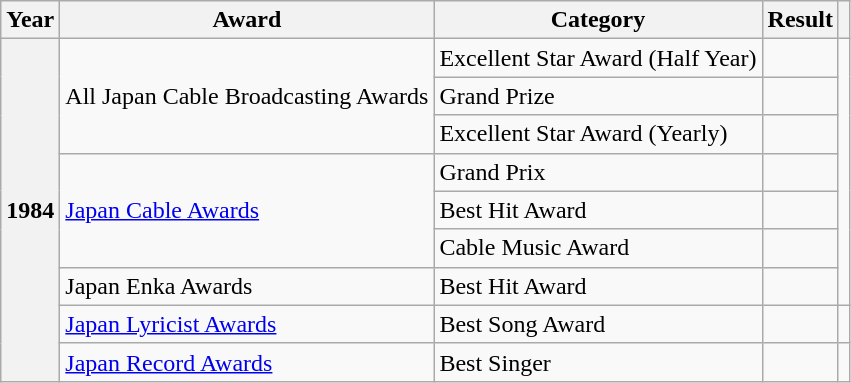<table class="wikitable plainrowheaders sortable">
<tr>
<th>Year</th>
<th>Award</th>
<th>Category</th>
<th>Result</th>
<th class="unsortable"></th>
</tr>
<tr>
<th scope="row" rowspan="9">1984</th>
<td rowspan="3">All Japan Cable Broadcasting Awards</td>
<td>Excellent Star Award (Half Year)</td>
<td></td>
<td align="center" rowspan="7"></td>
</tr>
<tr>
<td>Grand Prize</td>
<td></td>
</tr>
<tr>
<td>Excellent Star Award (Yearly)</td>
<td></td>
</tr>
<tr>
<td rowspan="3"><a href='#'>Japan Cable Awards</a></td>
<td>Grand Prix</td>
<td></td>
</tr>
<tr>
<td>Best Hit Award</td>
<td></td>
</tr>
<tr>
<td>Cable Music Award</td>
<td></td>
</tr>
<tr>
<td>Japan Enka Awards</td>
<td>Best Hit Award</td>
<td></td>
</tr>
<tr>
<td><a href='#'>Japan Lyricist Awards</a></td>
<td>Best Song Award</td>
<td></td>
<td></td>
</tr>
<tr>
<td><a href='#'>Japan Record Awards</a></td>
<td>Best Singer</td>
<td></td>
<td></td>
</tr>
</table>
